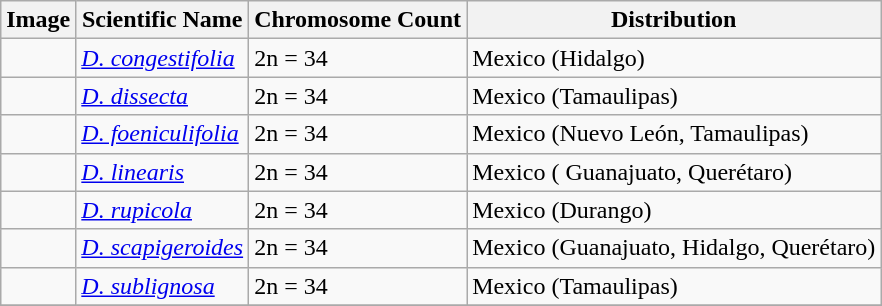<table class="wikitable">
<tr>
<th>Image</th>
<th>Scientific Name</th>
<th>Chromosome Count</th>
<th>Distribution</th>
</tr>
<tr>
<td></td>
<td><em><a href='#'>D. congestifolia</a></em> </td>
<td>2n = 34</td>
<td>Mexico (Hidalgo)</td>
</tr>
<tr>
<td></td>
<td><em><a href='#'>D. dissecta</a></em> </td>
<td>2n = 34</td>
<td>Mexico (Tamaulipas)</td>
</tr>
<tr>
<td></td>
<td><em><a href='#'>D. foeniculifolia</a></em> </td>
<td>2n = 34</td>
<td>Mexico (Nuevo León, Tamaulipas)</td>
</tr>
<tr>
<td></td>
<td><em><a href='#'>D. linearis</a></em> </td>
<td>2n = 34</td>
<td>Mexico ( Guanajuato, Querétaro)</td>
</tr>
<tr>
<td></td>
<td><em><a href='#'>D. rupicola</a></em> </td>
<td>2n = 34</td>
<td>Mexico (Durango)</td>
</tr>
<tr>
<td></td>
<td><em><a href='#'>D. scapigeroides</a></em> </td>
<td>2n = 34</td>
<td>Mexico (Guanajuato, Hidalgo, Querétaro)</td>
</tr>
<tr>
<td></td>
<td><em><a href='#'>D. sublignosa</a></em> </td>
<td>2n = 34</td>
<td>Mexico (Tamaulipas)</td>
</tr>
<tr>
</tr>
</table>
